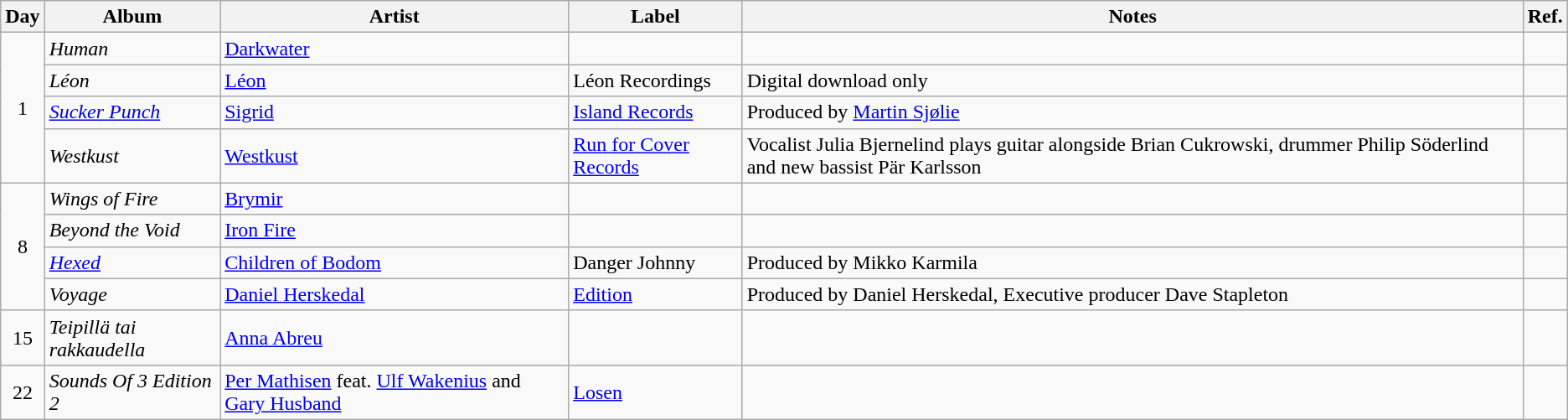<table class="wikitable">
<tr>
<th>Day</th>
<th>Album</th>
<th>Artist</th>
<th>Label</th>
<th>Notes</th>
<th>Ref.</th>
</tr>
<tr>
<td rowspan="4" style="text-align:center;">1</td>
<td><em>Human</em></td>
<td><a href='#'>Darkwater</a></td>
<td></td>
<td></td>
<td style="text-align:center;"></td>
</tr>
<tr>
<td><em>Léon</em></td>
<td><a href='#'>Léon</a></td>
<td>Léon Recordings</td>
<td>Digital download only</td>
<td style="text-align:center;"></td>
</tr>
<tr>
<td><em><a href='#'>Sucker Punch</a></em></td>
<td><a href='#'>Sigrid</a></td>
<td><a href='#'>Island Records</a></td>
<td>Produced by <a href='#'>Martin Sjølie</a></td>
<td style="text-align:center;"></td>
</tr>
<tr>
<td><em>Westkust</em></td>
<td><a href='#'>Westkust</a></td>
<td><a href='#'>Run for Cover Records</a></td>
<td>Vocalist Julia Bjernelind plays guitar alongside Brian Cukrowski, drummer Philip Söderlind and new bassist Pär Karlsson</td>
<td style="text-align:center;"></td>
</tr>
<tr>
<td rowspan="4" style="text-align:center;">8</td>
<td><em>Wings of Fire</em></td>
<td><a href='#'>Brymir</a></td>
<td></td>
<td></td>
<td style="text-align:center;"></td>
</tr>
<tr>
<td><em>Beyond the Void</em></td>
<td><a href='#'>Iron Fire</a></td>
<td></td>
<td></td>
<td style="text-align:center;"></td>
</tr>
<tr>
<td><em><a href='#'>Hexed</a></em></td>
<td><a href='#'>Children of Bodom</a></td>
<td>Danger Johnny</td>
<td>Produced by Mikko Karmila</td>
<td style="text-align:center;"></td>
</tr>
<tr>
<td><em>Voyage </em></td>
<td><a href='#'>Daniel Herskedal</a></td>
<td><a href='#'>Edition</a></td>
<td>Produced by Daniel Herskedal, Executive producer Dave Stapleton</td>
<td style="text-align:center;"></td>
</tr>
<tr>
<td rowspan="1" style="text-align:center;">15</td>
<td><em>Teipillä tai rakkaudella</em></td>
<td><a href='#'>Anna Abreu</a></td>
<td></td>
<td></td>
<td></td>
</tr>
<tr>
<td rowspan="1" style="text-align:center;">22</td>
<td><em>Sounds Of 3 Edition 2</em></td>
<td><a href='#'>Per Mathisen</a> feat. <a href='#'>Ulf Wakenius</a> and <a href='#'>Gary Husband</a></td>
<td><a href='#'>Losen</a></td>
<td></td>
<td style="text-align:center;"></td>
</tr>
</table>
